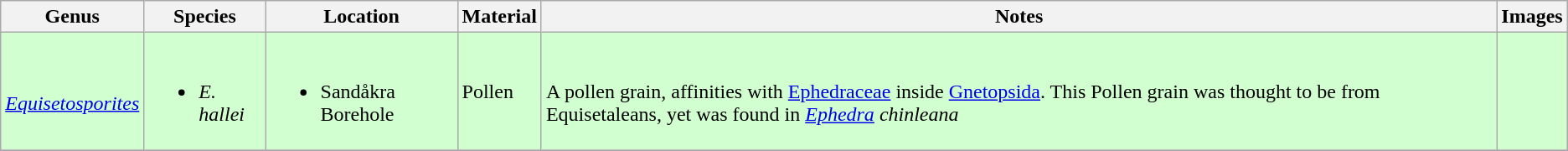<table class="wikitable sortable">
<tr>
<th>Genus</th>
<th>Species</th>
<th>Location</th>
<th>Material</th>
<th>Notes</th>
<th>Images</th>
</tr>
<tr>
<td style="background:#D1FFCF;"><br><em><a href='#'>Equisetosporites</a></em></td>
<td style="background:#D1FFCF;"><br><ul><li><em>E. hallei</em></li></ul></td>
<td style="background:#D1FFCF;"><br><ul><li>Sandåkra Borehole</li></ul></td>
<td style="background:#D1FFCF;">Pollen</td>
<td style="background:#D1FFCF;"><br>A pollen grain, affinities with <a href='#'>Ephedraceae</a> inside <a href='#'>Gnetopsida</a>. This Pollen grain was thought to be from Equisetaleans, yet was found in <em><a href='#'>Ephedra</a> chinleana</em></td>
<td style="background:#D1FFCF;"><br></td>
</tr>
<tr>
</tr>
</table>
